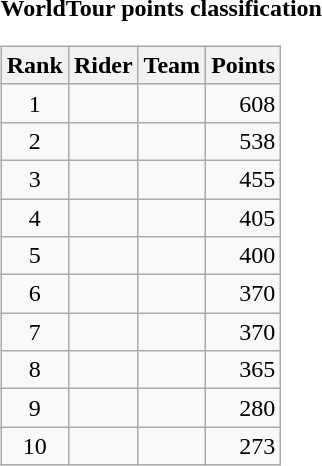<table>
<tr>
<td><strong>WorldTour points classification</strong><br><table class="wikitable">
<tr>
<th scope="col">Rank</th>
<th scope="col">Rider</th>
<th scope="col">Team</th>
<th scope="col">Points</th>
</tr>
<tr>
<td style="text-align:center;">1</td>
<td> </td>
<td></td>
<td style="text-align:right;">608</td>
</tr>
<tr>
<td style="text-align:center;">2</td>
<td></td>
<td></td>
<td style="text-align:right;">538</td>
</tr>
<tr>
<td style="text-align:center;">3</td>
<td></td>
<td></td>
<td style="text-align:right;">455</td>
</tr>
<tr>
<td style="text-align:center;">4</td>
<td></td>
<td></td>
<td style="text-align:right;">405</td>
</tr>
<tr>
<td style="text-align:center;">5</td>
<td></td>
<td></td>
<td style="text-align:right;">400</td>
</tr>
<tr>
<td style="text-align:center;">6</td>
<td></td>
<td></td>
<td style="text-align:right;">370</td>
</tr>
<tr>
<td style="text-align:center;">7</td>
<td></td>
<td></td>
<td style="text-align:right;">370</td>
</tr>
<tr>
<td style="text-align:center;">8</td>
<td></td>
<td></td>
<td style="text-align:right;">365</td>
</tr>
<tr>
<td style="text-align:center;">9</td>
<td></td>
<td></td>
<td style="text-align:right;">280</td>
</tr>
<tr>
<td style="text-align:center;">10</td>
<td></td>
<td></td>
<td style="text-align:right;">273</td>
</tr>
</table>
</td>
</tr>
</table>
